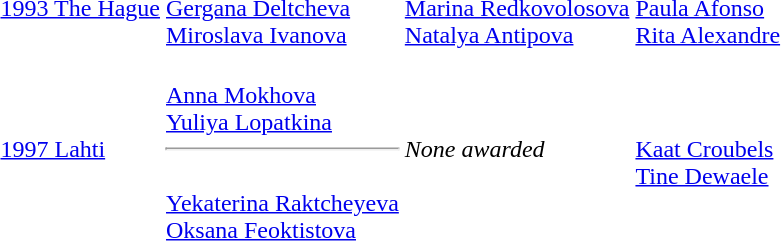<table>
<tr>
<td><a href='#'>1993 The Hague</a></td>
<td><br><a href='#'>Gergana Deltcheva</a><br><a href='#'>Miroslava Ivanova</a></td>
<td><br><a href='#'>Marina Redkovolosova</a><br><a href='#'>Natalya Antipova</a></td>
<td><br><a href='#'>Paula Afonso</a><br><a href='#'>Rita Alexandre</a></td>
</tr>
<tr>
<td><a href='#'>1997 Lahti</a></td>
<td><br><a href='#'>Anna Mokhova</a><br><a href='#'>Yuliya Lopatkina</a><hr><br><a href='#'>Yekaterina Raktcheyeva</a><br><a href='#'>Oksana Feoktistova</a></td>
<td><em>None awarded</em></td>
<td><br><a href='#'>Kaat Croubels</a><br><a href='#'>Tine Dewaele</a></td>
</tr>
</table>
